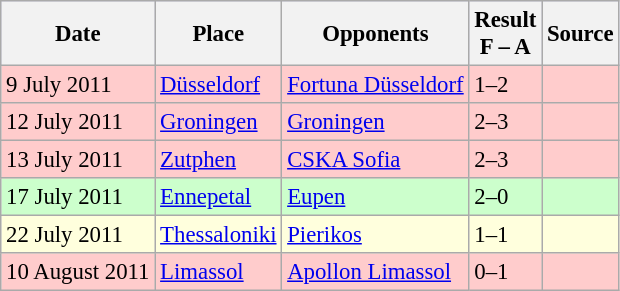<table class="wikitable" style="text-align: left; font-size:95%">
<tr style="background:#ccf;">
<th>Date</th>
<th>Place</th>
<th>Opponents</th>
<th>Result<br>F – A</th>
<th>Source</th>
</tr>
<tr bgcolor="#ffcccc">
<td>9 July 2011</td>
<td><a href='#'>Düsseldorf</a></td>
<td> <a href='#'>Fortuna Düsseldorf</a></td>
<td>1–2</td>
<td> </td>
</tr>
<tr bgcolor="#ffcccc">
<td>12 July 2011</td>
<td><a href='#'>Groningen</a></td>
<td> <a href='#'>Groningen</a></td>
<td>2–3</td>
<td></td>
</tr>
<tr bgcolor="#ffcccc">
<td>13 July 2011</td>
<td><a href='#'>Zutphen</a></td>
<td> <a href='#'>CSKA Sofia</a></td>
<td>2–3</td>
<td></td>
</tr>
<tr bgcolor="#ccffcc">
<td>17 July 2011</td>
<td><a href='#'>Ennepetal</a></td>
<td> <a href='#'>Eupen</a></td>
<td>2–0</td>
<td></td>
</tr>
<tr bgcolor="#ffffdd">
<td>22 July 2011</td>
<td><a href='#'>Thessaloniki</a></td>
<td> <a href='#'>Pierikos</a></td>
<td>1–1</td>
<td></td>
</tr>
<tr bgcolor="#ffcccc">
<td>10 August 2011</td>
<td><a href='#'>Limassol</a></td>
<td> <a href='#'>Apollon Limassol</a></td>
<td>0–1</td>
<td> </td>
</tr>
</table>
